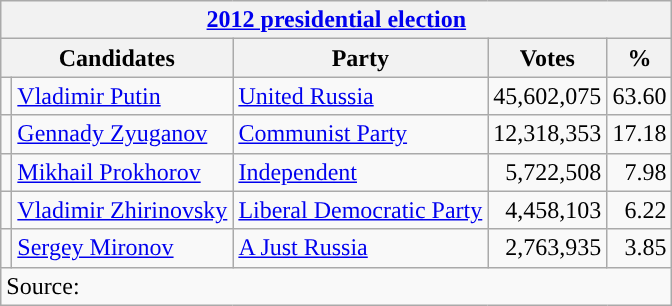<table class=wikitable style=text-align:right>
<tr>
<th colspan=5><a href='#'>2012 presidential election</a></th>
</tr>
<tr>
<th colspan=2>Candidates</th>
<th>Party</th>
<th>Votes</th>
<th>%</th>
</tr>
<tr>
<td style="background-color: "></td>
<td style="text-align:left;"><a href='#'>Vladimir Putin</a></td>
<td style="text-align:left;"><a href='#'>United Russia</a></td>
<td>45,602,075</td>
<td>63.60</td>
</tr>
<tr>
<td style="background-color: "></td>
<td style="text-align:left;"><a href='#'>Gennady Zyuganov</a></td>
<td style="text-align:left;"><a href='#'>Communist Party</a></td>
<td>12,318,353</td>
<td>17.18</td>
</tr>
<tr>
<td style="background-color: "></td>
<td style="text-align:left;"><a href='#'>Mikhail Prokhorov</a></td>
<td style="text-align:left;"><a href='#'>Independent</a></td>
<td>5,722,508</td>
<td>7.98</td>
</tr>
<tr>
<td style="background-color: "></td>
<td style="text-align:left;"><a href='#'>Vladimir Zhirinovsky</a></td>
<td style="text-align:left;"><a href='#'>Liberal Democratic Party</a></td>
<td>4,458,103</td>
<td>6.22</td>
</tr>
<tr>
<td style="background-color: "></td>
<td style="text-align:left;"><a href='#'>Sergey Mironov</a></td>
<td style="text-align:left;"><a href='#'>A Just Russia</a></td>
<td>2,763,935</td>
<td>3.85</td>
</tr>
<tr>
<td style="text-align:left;" colspan=5>Source:</td>
</tr>
</table>
